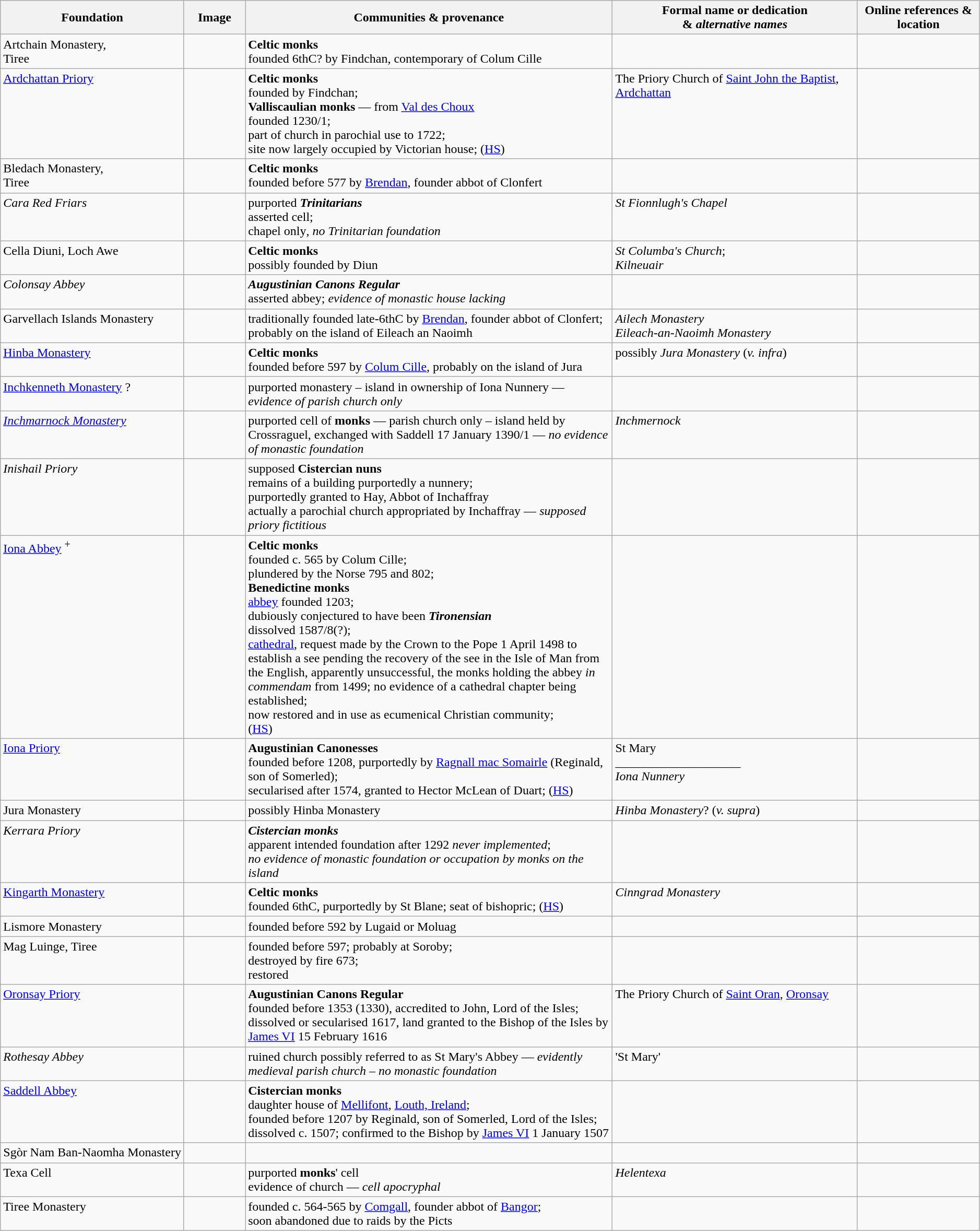<table width=99% class="wikitable">
<tr>
<th width = 15%>Foundation</th>
<th width = 5%>Image</th>
<th width = 30%>Communities & provenance</th>
<th width = 20%>Formal name or dedication <br>& <em>alternative names</em></th>
<th width = 10%>Online references & location</th>
</tr>
<tr valign=top>
<td>Artchain Monastery, <br> Tiree</td>
<td></td>
<td><strong>Celtic monks</strong><br>founded 6thC? by Findchan, contemporary of Colum Cille</td>
<td></td>
<td></td>
</tr>
<tr valign=top>
<td><a href='#'>Ardchattan Priory</a></td>
<td></td>
<td><strong>Celtic monks</strong><br>founded by Findchan;<br><strong>Valliscaulian monks</strong> — from <a href='#'>Val des Choux</a><br>founded 1230/1;<br>part of church in parochial use to 1722;<br>site now largely occupied by Victorian house; (<a href='#'>HS</a>)</td>
<td>The Priory Church of <a href='#'>Saint John the Baptist</a>, <a href='#'>Ardchattan</a></td>
<td><br></td>
</tr>
<tr valign=top>
<td>Bledach Monastery, <br> Tiree</td>
<td></td>
<td><strong>Celtic monks</strong><br>founded before 577 by <a href='#'>Brendan</a>, founder abbot of Clonfert</td>
<td></td>
<td></td>
</tr>
<tr valign=top>
<td><em>Cara Red Friars</em></td>
<td></td>
<td>purported <strong><em>Trinitarians</em></strong><br>asserted cell;<br>chapel only<em>, no Trinitarian foundation</em></td>
<td><em>St Fionnlugh's Chapel</em></td>
<td><br></td>
</tr>
<tr valign=top>
<td>Cella Diuni, Loch Awe</td>
<td></td>
<td><strong>Celtic monks</strong><br>possibly founded by Diun</td>
<td><em>St Columba's Church</em>;<br><em>Kilneuair</em></td>
<td><br></td>
</tr>
<tr valign=top>
<td><em>Colonsay Abbey</em></td>
<td></td>
<td><strong><em>Augustinian Canons Regular</em></strong><br>asserted abbey; <em>evidence of monastic house lacking</em></td>
<td></td>
<td></td>
</tr>
<tr valign=top>
<td>Garvellach Islands Monastery</td>
<td></td>
<td>traditionally founded late-6thC by <a href='#'>Brendan</a>, founder abbot of Clonfert;<br>probably on the island of Eileach an Naoimh</td>
<td><em>Ailech Monastery</em><br><em>Eileach-an-Naoimh Monastery</em></td>
<td></td>
</tr>
<tr valign=top>
<td><a href='#'>Hinba Monastery</a></td>
<td></td>
<td><strong>Celtic monks</strong><br> founded before 597 by <a href='#'>Colum Cille</a>, probably on the island of Jura</td>
<td>possibly <em>Jura Monastery</em> (<em>v. infra</em>)</td>
<td></td>
</tr>
<tr valign=top>
<td><a href='#'>Inchkenneth Monastery</a> ?</td>
<td></td>
<td>purported monastery – island in ownership of Iona Nunnery — <em>evidence of parish church only</em></td>
<td></td>
<td></td>
</tr>
<tr valign=top>
<td><em><a href='#'>Inchmarnock Monastery</a></em></td>
<td></td>
<td>purported cell of <strong>monks</strong> — parish church only – island held by Crossraguel, exchanged with Saddell 17 January 1390/1 — <em>no evidence of monastic foundation</em></td>
<td><em>Inchmernock</em></td>
<td></td>
</tr>
<tr valign=top>
<td><em>Inishail Priory</em></td>
<td></td>
<td>supposed <strong>Cistercian nuns</strong><br>remains of a building purportedly a nunnery;<br>purportedly granted to Hay, Abbot of Inchaffray<br>actually a parochial church appropriated by Inchaffray — <em>supposed priory fictitious</em></td>
<td></td>
<td></td>
</tr>
<tr valign=top>
<td><a href='#'>Iona Abbey</a> <sup>+</sup></td>
<td></td>
<td><strong>Celtic monks</strong><br>founded c. 565 by Colum Cille;<br>plundered by the Norse 795 and 802;<br><strong>Benedictine monks</strong><br><a href='#'>abbey</a> founded 1203;<br>dubiously conjectured to have been <strong><em>Tironensian</em></strong><br>dissolved 1587/8(?);<br><a href='#'>cathedral</a>, request made by the Crown to the Pope 1 April 1498 to establish a see pending the recovery of the see in the Isle of Man from the English, apparently unsuccessful, the monks holding the abbey <em>in commendam</em> from 1499; no evidence of a cathedral chapter being established;<br>now restored and in use as ecumenical Christian community;<br>(<a href='#'>HS</a>)</td>
<td></td>
<td><br></td>
</tr>
<tr valign=top>
<td><a href='#'>Iona Priory</a></td>
<td></td>
<td><strong>Augustinian Canonesses</strong><br>founded before 1208, purportedly by <a href='#'>Ragnall mac Somairle</a> (Reginald, son of Somerled);<br>secularised after 1574, granted to Hector McLean of Duart; (<a href='#'>HS</a>)</td>
<td>St Mary<br>____________________<br><em>Iona Nunnery</em></td>
<td></td>
</tr>
<tr valign=top>
<td>Jura Monastery</td>
<td></td>
<td>possibly Hinba Monastery</td>
<td><em>Hinba Monastery</em>? (<em>v. supra</em>)</td>
<td></td>
</tr>
<tr valign=top>
<td><em>Kerrara Priory</em></td>
<td></td>
<td><strong><em>Cistercian monks</em></strong><br>apparent intended foundation after 1292 <em>never implemented</em>;<br><em>no evidence of monastic foundation or occupation by monks on the island</em></td>
<td></td>
<td></td>
</tr>
<tr valign=top>
<td><a href='#'>Kingarth Monastery</a></td>
<td></td>
<td><strong>Celtic monks</strong><br>founded 6thC, purportedly by St Blane; seat of bishopric; (<a href='#'>HS</a>)</td>
<td><em>Cinngrad Monastery</em></td>
<td><br></td>
</tr>
<tr valign=top>
<td>Lismore Monastery</td>
<td></td>
<td>founded before 592 by Lugaid or Moluag</td>
<td></td>
<td></td>
</tr>
<tr valign=top>
<td>Mag Luinge, Tiree</td>
<td></td>
<td>founded before 597; probably at Soroby;<br>destroyed by fire 673;<br>restored</td>
<td></td>
<td></td>
</tr>
<tr valign=top>
<td><a href='#'>Oronsay Priory</a></td>
<td></td>
<td><strong>Augustinian Canons Regular</strong><br>founded before 1353 (1330), accredited to John, Lord of the Isles;<br>dissolved or secularised 1617, land granted to the Bishop of the Isles by <a href='#'>James VI</a> 15 February 1616</td>
<td>The Priory Church of <a href='#'>Saint Oran</a>, <a href='#'>Oronsay</a></td>
<td><br></td>
</tr>
<tr valign=top>
<td><em>Rothesay Abbey</em></td>
<td></td>
<td>ruined church possibly referred to as St Mary's Abbey — <em>evidently medieval parish church – no monastic foundation</em></td>
<td>'St Mary'</td>
<td></td>
</tr>
<tr valign=top>
<td><a href='#'>Saddell Abbey</a></td>
<td></td>
<td><strong>Cistercian monks</strong><br>daughter house of <a href='#'>Mellifont</a>, <a href='#'>Louth, Ireland</a>;<br>founded before 1207 by Reginald, son of Somerled, Lord of the Isles;<br>dissolved c. 1507; confirmed to the Bishop by <a href='#'>James VI</a> 1 January 1507</td>
<td></td>
<td><br></td>
</tr>
<tr valign=top>
<td>Sgòr Nam Ban-Naomha Monastery</td>
<td></td>
<td></td>
<td></td>
<td></td>
</tr>
<tr valign=top>
<td>Texa Cell</td>
<td></td>
<td>purported <strong>monks</strong>' cell<br>evidence of church — <em>cell apocryphal</em></td>
<td><em>Helentexa</em></td>
<td></td>
</tr>
<tr valign=top>
<td>Tiree Monastery</td>
<td></td>
<td>founded c. 564-565 by <a href='#'>Comgall</a>, founder abbot of <a href='#'>Bangor</a>;<br>soon abandoned due to raids by the Picts</td>
<td></td>
<td><br></td>
</tr>
</table>
